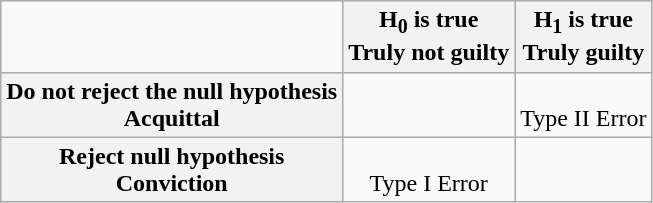<table class="wikitable">
<tr>
<td></td>
<th>H<sub>0</sub> is true <br> Truly not guilty</th>
<th>H<sub>1</sub> is true <br> Truly guilty</th>
</tr>
<tr align="center">
<th>Do not reject the null hypothesis <br> Acquittal</th>
<td></td>
<td> <br> Type II Error</td>
</tr>
<tr align="center">
<th>Reject null hypothesis <br> Conviction</th>
<td> <br> Type I Error</td>
<td></td>
</tr>
</table>
